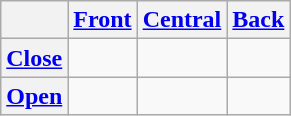<table class="wikitable" style="text-align:center">
<tr>
<th></th>
<th><a href='#'>Front</a></th>
<th><a href='#'>Central</a></th>
<th><a href='#'>Back</a></th>
</tr>
<tr align="center">
<th><a href='#'>Close</a></th>
<td></td>
<td></td>
<td></td>
</tr>
<tr align="center">
<th><a href='#'>Open</a></th>
<td></td>
<td></td>
<td></td>
</tr>
</table>
